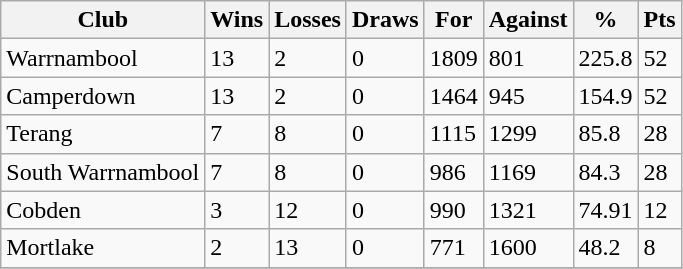<table class="wikitable">
<tr>
<th>Club</th>
<th>Wins</th>
<th>Losses</th>
<th>Draws</th>
<th>For</th>
<th>Against</th>
<th>%</th>
<th>Pts</th>
</tr>
<tr>
<td>Warrnambool</td>
<td>13</td>
<td>2</td>
<td>0</td>
<td>1809</td>
<td>801</td>
<td>225.8</td>
<td>52</td>
</tr>
<tr>
<td>Camperdown</td>
<td>13</td>
<td>2</td>
<td>0</td>
<td>1464</td>
<td>945</td>
<td>154.9</td>
<td>52</td>
</tr>
<tr>
<td>Terang</td>
<td>7</td>
<td>8</td>
<td>0</td>
<td>1115</td>
<td>1299</td>
<td>85.8</td>
<td>28</td>
</tr>
<tr>
<td>South Warrnambool</td>
<td>7</td>
<td>8</td>
<td>0</td>
<td>986</td>
<td>1169</td>
<td>84.3</td>
<td>28</td>
</tr>
<tr>
<td>Cobden</td>
<td>3</td>
<td>12</td>
<td>0</td>
<td>990</td>
<td>1321</td>
<td>74.91</td>
<td>12</td>
</tr>
<tr>
<td>Mortlake</td>
<td>2</td>
<td>13</td>
<td>0</td>
<td>771</td>
<td>1600</td>
<td>48.2</td>
<td>8</td>
</tr>
<tr>
</tr>
</table>
